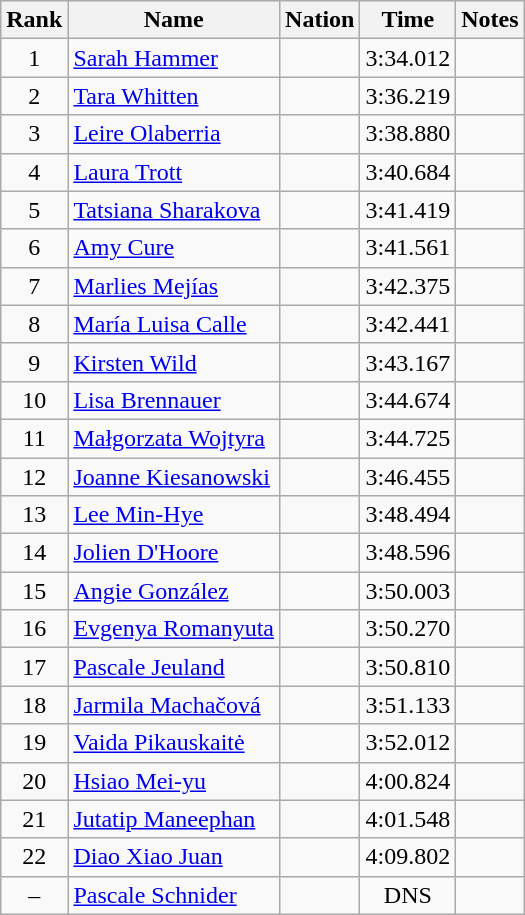<table class="wikitable sortable" style="text-align:center">
<tr>
<th>Rank</th>
<th>Name</th>
<th>Nation</th>
<th>Time</th>
<th>Notes</th>
</tr>
<tr>
<td>1</td>
<td align=left><a href='#'>Sarah Hammer</a></td>
<td align=left></td>
<td>3:34.012</td>
<td></td>
</tr>
<tr>
<td>2</td>
<td align=left><a href='#'>Tara Whitten</a></td>
<td align=left></td>
<td>3:36.219</td>
<td></td>
</tr>
<tr>
<td>3</td>
<td align=left><a href='#'>Leire Olaberria</a></td>
<td align=left></td>
<td>3:38.880</td>
<td></td>
</tr>
<tr>
<td>4</td>
<td align=left><a href='#'>Laura Trott</a></td>
<td align=left></td>
<td>3:40.684</td>
<td></td>
</tr>
<tr>
<td>5</td>
<td align=left><a href='#'>Tatsiana Sharakova</a></td>
<td align=left></td>
<td>3:41.419</td>
<td></td>
</tr>
<tr>
<td>6</td>
<td align=left><a href='#'>Amy Cure</a></td>
<td align=left></td>
<td>3:41.561</td>
<td></td>
</tr>
<tr>
<td>7</td>
<td align=left><a href='#'>Marlies Mejías</a></td>
<td align=left></td>
<td>3:42.375</td>
<td></td>
</tr>
<tr>
<td>8</td>
<td align=left><a href='#'>María Luisa Calle</a></td>
<td align=left></td>
<td>3:42.441</td>
<td></td>
</tr>
<tr>
<td>9</td>
<td align=left><a href='#'>Kirsten Wild</a></td>
<td align=left></td>
<td>3:43.167</td>
<td></td>
</tr>
<tr>
<td>10</td>
<td align=left><a href='#'>Lisa Brennauer</a></td>
<td align=left></td>
<td>3:44.674</td>
<td></td>
</tr>
<tr>
<td>11</td>
<td align=left><a href='#'>Małgorzata Wojtyra</a></td>
<td align=left></td>
<td>3:44.725</td>
<td></td>
</tr>
<tr>
<td>12</td>
<td align=left><a href='#'>Joanne Kiesanowski</a></td>
<td align=left></td>
<td>3:46.455</td>
<td></td>
</tr>
<tr>
<td>13</td>
<td align=left><a href='#'>Lee Min-Hye</a></td>
<td align=left></td>
<td>3:48.494</td>
<td></td>
</tr>
<tr>
<td>14</td>
<td align=left><a href='#'>Jolien D'Hoore</a></td>
<td align=left></td>
<td>3:48.596</td>
<td></td>
</tr>
<tr>
<td>15</td>
<td align=left><a href='#'>Angie González</a></td>
<td align=left></td>
<td>3:50.003</td>
<td></td>
</tr>
<tr>
<td>16</td>
<td align=left><a href='#'>Evgenya Romanyuta</a></td>
<td align=left></td>
<td>3:50.270</td>
<td></td>
</tr>
<tr>
<td>17</td>
<td align=left><a href='#'>Pascale Jeuland</a></td>
<td align=left></td>
<td>3:50.810</td>
<td></td>
</tr>
<tr>
<td>18</td>
<td align=left><a href='#'>Jarmila Machačová</a></td>
<td align=left></td>
<td>3:51.133</td>
<td></td>
</tr>
<tr>
<td>19</td>
<td align=left><a href='#'>Vaida Pikauskaitė</a></td>
<td align=left></td>
<td>3:52.012</td>
<td></td>
</tr>
<tr>
<td>20</td>
<td align=left><a href='#'>Hsiao Mei-yu</a></td>
<td align=left></td>
<td>4:00.824</td>
<td></td>
</tr>
<tr>
<td>21</td>
<td align=left><a href='#'>Jutatip Maneephan</a></td>
<td align=left></td>
<td>4:01.548</td>
<td></td>
</tr>
<tr>
<td>22</td>
<td align=left><a href='#'>Diao Xiao Juan</a></td>
<td align=left></td>
<td>4:09.802</td>
<td></td>
</tr>
<tr>
<td>–</td>
<td align=left><a href='#'>Pascale Schnider</a></td>
<td align=left></td>
<td>DNS</td>
<td></td>
</tr>
</table>
